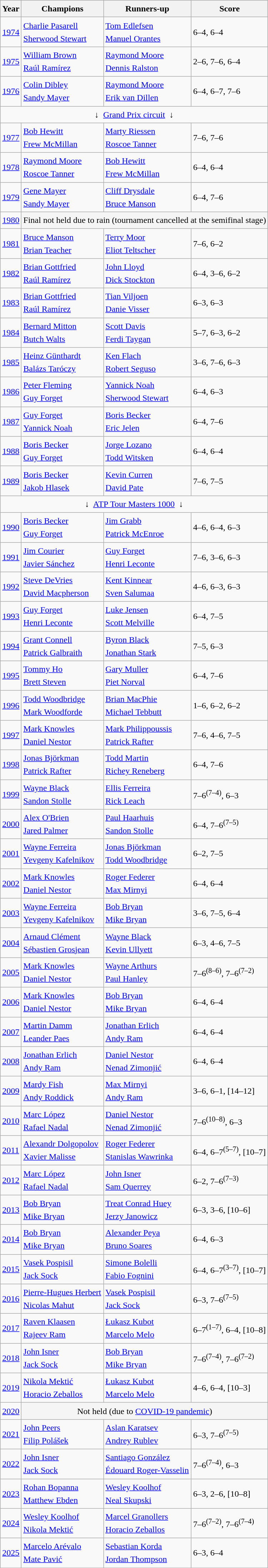<table class="wikitable sortable" style="font-size:1.00em; line-height:1.5em;">
<tr>
<th>Year</th>
<th>Champions</th>
<th>Runners-up</th>
<th>Score</th>
</tr>
<tr>
<td><a href='#'>1974</a></td>
<td> <a href='#'>Charlie Pasarell</a><br> <a href='#'>Sherwood Stewart</a></td>
<td> <a href='#'>Tom Edlefsen</a><br> <a href='#'>Manuel Orantes</a></td>
<td>6–4, 6–4</td>
</tr>
<tr>
<td><a href='#'>1975</a></td>
<td> <a href='#'>William Brown</a><br> <a href='#'>Raúl Ramírez</a></td>
<td> <a href='#'>Raymond Moore</a><br> <a href='#'>Dennis Ralston</a></td>
<td>2–6, 7–6, 6–4</td>
</tr>
<tr>
<td><a href='#'>1976</a></td>
<td> <a href='#'>Colin Dibley</a><br> <a href='#'>Sandy Mayer</a></td>
<td> <a href='#'>Raymond Moore</a><br> <a href='#'>Erik van Dillen</a></td>
<td>6–4, 6–7, 7–6</td>
</tr>
<tr>
<td colspan=4 align=center>↓  <a href='#'>Grand Prix circuit</a>  ↓</td>
</tr>
<tr>
<td><a href='#'>1977</a></td>
<td> <a href='#'>Bob Hewitt</a><br> <a href='#'>Frew McMillan</a></td>
<td> <a href='#'>Marty Riessen</a><br> <a href='#'>Roscoe Tanner</a></td>
<td>7–6, 7–6</td>
</tr>
<tr>
<td><a href='#'>1978</a></td>
<td> <a href='#'>Raymond Moore</a><br> <a href='#'>Roscoe Tanner</a></td>
<td> <a href='#'>Bob Hewitt</a><br> <a href='#'>Frew McMillan</a></td>
<td>6–4, 6–4</td>
</tr>
<tr>
<td><a href='#'>1979</a></td>
<td> <a href='#'>Gene Mayer</a><br> <a href='#'>Sandy Mayer</a> </td>
<td> <a href='#'>Cliff Drysdale</a><br> <a href='#'>Bruce Manson</a></td>
<td>6–4, 7–6</td>
</tr>
<tr>
<td><a href='#'>1980</a></td>
<td align="center" bgcolor="#f5f5f5" colspan=3>Final not held due to rain (tournament cancelled at the semifinal stage)</td>
</tr>
<tr>
<td><a href='#'>1981</a></td>
<td> <a href='#'>Bruce Manson</a><br> <a href='#'>Brian Teacher</a></td>
<td> <a href='#'>Terry Moor</a><br> <a href='#'>Eliot Teltscher</a></td>
<td>7–6, 6–2</td>
</tr>
<tr>
<td><a href='#'>1982</a></td>
<td> <a href='#'>Brian Gottfried</a><br> <a href='#'>Raúl Ramírez</a> </td>
<td> <a href='#'>John Lloyd</a><br> <a href='#'>Dick Stockton</a></td>
<td>6–4, 3–6, 6–2</td>
</tr>
<tr>
<td><a href='#'>1983</a></td>
<td> <a href='#'>Brian Gottfried</a> <br> <a href='#'>Raúl Ramírez</a> </td>
<td> <a href='#'>Tian Viljoen</a><br> <a href='#'>Danie Visser</a></td>
<td>6–3, 6–3</td>
</tr>
<tr>
<td><a href='#'>1984</a></td>
<td> <a href='#'>Bernard Mitton</a><br> <a href='#'>Butch Walts</a></td>
<td> <a href='#'>Scott Davis</a><br> <a href='#'>Ferdi Taygan</a></td>
<td>5–7, 6–3, 6–2</td>
</tr>
<tr>
<td><a href='#'>1985</a></td>
<td> <a href='#'>Heinz Günthardt</a><br> <a href='#'>Balázs Taróczy</a></td>
<td> <a href='#'>Ken Flach</a><br> <a href='#'>Robert Seguso</a></td>
<td>3–6, 7–6, 6–3</td>
</tr>
<tr>
<td><a href='#'>1986</a></td>
<td> <a href='#'>Peter Fleming</a><br> <a href='#'>Guy Forget</a></td>
<td> <a href='#'>Yannick Noah</a><br> <a href='#'>Sherwood Stewart</a></td>
<td>6–4, 6–3</td>
</tr>
<tr>
<td><a href='#'>1987</a></td>
<td> <a href='#'>Guy Forget</a> <br> <a href='#'>Yannick Noah</a></td>
<td> <a href='#'>Boris Becker</a><br> <a href='#'>Eric Jelen</a></td>
<td>6–4, 7–6</td>
</tr>
<tr>
<td><a href='#'>1988</a></td>
<td> <a href='#'>Boris Becker</a><br> <a href='#'>Guy Forget</a> </td>
<td> <a href='#'>Jorge Lozano</a><br> <a href='#'>Todd Witsken</a></td>
<td>6–4, 6–4</td>
</tr>
<tr>
<td><a href='#'>1989</a></td>
<td> <a href='#'>Boris Becker</a> <br> <a href='#'>Jakob Hlasek</a></td>
<td> <a href='#'>Kevin Curren</a><br> <a href='#'>David Pate</a></td>
<td>7–6, 7–5</td>
</tr>
<tr>
<td colspan=4 align=center>↓  <a href='#'>ATP Tour Masters 1000</a>  ↓</td>
</tr>
<tr>
<td><a href='#'>1990</a></td>
<td> <a href='#'>Boris Becker</a> <br> <a href='#'>Guy Forget</a> </td>
<td> <a href='#'>Jim Grabb</a><br> <a href='#'>Patrick McEnroe</a></td>
<td>4–6, 6–4, 6–3</td>
</tr>
<tr>
<td><a href='#'>1991</a></td>
<td> <a href='#'>Jim Courier</a><br> <a href='#'>Javier Sánchez</a></td>
<td> <a href='#'>Guy Forget</a><br> <a href='#'>Henri Leconte</a></td>
<td>7–6, 3–6, 6–3</td>
</tr>
<tr>
<td><a href='#'>1992</a></td>
<td> <a href='#'>Steve DeVries</a><br> <a href='#'>David Macpherson</a></td>
<td> <a href='#'>Kent Kinnear</a><br> <a href='#'>Sven Salumaa</a></td>
<td>4–6, 6–3, 6–3</td>
</tr>
<tr>
<td><a href='#'>1993</a></td>
<td> <a href='#'>Guy Forget</a> <br> <a href='#'>Henri Leconte</a></td>
<td> <a href='#'>Luke Jensen</a><br> <a href='#'>Scott Melville</a></td>
<td>6–4, 7–5</td>
</tr>
<tr>
<td><a href='#'>1994</a></td>
<td> <a href='#'>Grant Connell</a><br> <a href='#'>Patrick Galbraith</a></td>
<td> <a href='#'>Byron Black</a><br> <a href='#'>Jonathan Stark</a></td>
<td>7–5, 6–3</td>
</tr>
<tr>
<td><a href='#'>1995</a></td>
<td> <a href='#'>Tommy Ho</a><br> <a href='#'>Brett Steven</a></td>
<td> <a href='#'>Gary Muller</a><br> <a href='#'>Piet Norval</a></td>
<td>6–4, 7–6</td>
</tr>
<tr>
<td><a href='#'>1996</a></td>
<td> <a href='#'>Todd Woodbridge</a><br> <a href='#'>Mark Woodforde</a></td>
<td> <a href='#'>Brian MacPhie</a><br> <a href='#'>Michael Tebbutt</a></td>
<td>1–6, 6–2, 6–2</td>
</tr>
<tr>
<td><a href='#'>1997</a></td>
<td> <a href='#'>Mark Knowles</a><br> <a href='#'>Daniel Nestor</a></td>
<td> <a href='#'>Mark Philippoussis</a><br> <a href='#'>Patrick Rafter</a></td>
<td>7–6, 4–6, 7–5</td>
</tr>
<tr>
<td><a href='#'>1998</a></td>
<td> <a href='#'>Jonas Björkman</a><br> <a href='#'>Patrick Rafter</a></td>
<td> <a href='#'>Todd Martin</a><br> <a href='#'>Richey Reneberg</a></td>
<td>6–4, 7–6</td>
</tr>
<tr>
<td><a href='#'>1999</a></td>
<td> <a href='#'>Wayne Black</a><br> <a href='#'>Sandon Stolle</a></td>
<td> <a href='#'>Ellis Ferreira</a><br> <a href='#'>Rick Leach</a></td>
<td>7–6<sup>(7–4)</sup>, 6–3</td>
</tr>
<tr>
<td><a href='#'>2000</a></td>
<td> <a href='#'>Alex O'Brien</a><br> <a href='#'>Jared Palmer</a></td>
<td> <a href='#'>Paul Haarhuis</a><br> <a href='#'>Sandon Stolle</a></td>
<td>6–4, 7–6<sup>(7–5)</sup></td>
</tr>
<tr>
<td><a href='#'>2001</a></td>
<td> <a href='#'>Wayne Ferreira</a><br> <a href='#'>Yevgeny Kafelnikov</a></td>
<td> <a href='#'>Jonas Björkman</a><br> <a href='#'>Todd Woodbridge</a></td>
<td>6–2, 7–5</td>
</tr>
<tr>
<td><a href='#'>2002</a></td>
<td> <a href='#'>Mark Knowles</a> <br> <a href='#'>Daniel Nestor</a> </td>
<td> <a href='#'>Roger Federer</a><br> <a href='#'>Max Mirnyi</a></td>
<td>6–4, 6–4</td>
</tr>
<tr>
<td><a href='#'>2003</a></td>
<td> <a href='#'>Wayne Ferreira</a> <br> <a href='#'>Yevgeny Kafelnikov</a> </td>
<td> <a href='#'>Bob Bryan</a><br> <a href='#'>Mike Bryan</a></td>
<td>3–6, 7–5, 6–4</td>
</tr>
<tr>
<td><a href='#'>2004</a></td>
<td> <a href='#'>Arnaud Clément</a><br> <a href='#'>Sébastien Grosjean</a></td>
<td> <a href='#'>Wayne Black</a><br> <a href='#'>Kevin Ullyett</a></td>
<td>6–3, 4–6, 7–5</td>
</tr>
<tr>
<td><a href='#'>2005</a></td>
<td> <a href='#'>Mark Knowles</a> <br> <a href='#'>Daniel Nestor</a> </td>
<td> <a href='#'>Wayne Arthurs</a><br> <a href='#'>Paul Hanley</a></td>
<td>7–6<sup>(8–6)</sup>, 7–6<sup>(7–2)</sup></td>
</tr>
<tr>
<td><a href='#'>2006</a></td>
<td> <a href='#'>Mark Knowles</a> <br> <a href='#'>Daniel Nestor</a> </td>
<td> <a href='#'>Bob Bryan</a><br> <a href='#'>Mike Bryan</a></td>
<td>6–4, 6–4</td>
</tr>
<tr>
<td><a href='#'>2007</a></td>
<td> <a href='#'>Martin Damm</a><br> <a href='#'>Leander Paes</a></td>
<td> <a href='#'>Jonathan Erlich</a><br> <a href='#'>Andy Ram</a></td>
<td>6–4, 6–4</td>
</tr>
<tr>
<td><a href='#'>2008</a></td>
<td> <a href='#'>Jonathan Erlich</a><br> <a href='#'>Andy Ram</a></td>
<td> <a href='#'>Daniel Nestor</a><br> <a href='#'>Nenad Zimonjić</a></td>
<td>6–4, 6–4</td>
</tr>
<tr>
<td><a href='#'>2009</a></td>
<td> <a href='#'>Mardy Fish</a><br> <a href='#'>Andy Roddick</a></td>
<td> <a href='#'>Max Mirnyi</a><br> <a href='#'>Andy Ram</a></td>
<td>3–6, 6–1, [14–12]</td>
</tr>
<tr>
<td><a href='#'>2010</a></td>
<td> <a href='#'>Marc López</a><br> <a href='#'>Rafael Nadal</a></td>
<td> <a href='#'>Daniel Nestor</a><br> <a href='#'>Nenad Zimonjić</a></td>
<td>7–6<sup>(10–8)</sup>, 6–3</td>
</tr>
<tr>
<td><a href='#'>2011</a></td>
<td> <a href='#'>Alexandr Dolgopolov</a><br> <a href='#'>Xavier Malisse</a></td>
<td> <a href='#'>Roger Federer</a><br> <a href='#'>Stanislas Wawrinka</a></td>
<td>6–4, 6–7<sup>(5–7)</sup>, [10–7]</td>
</tr>
<tr>
<td><a href='#'>2012</a></td>
<td> <a href='#'>Marc López</a> <br> <a href='#'>Rafael Nadal</a> </td>
<td> <a href='#'>John Isner</a><br> <a href='#'>Sam Querrey</a></td>
<td>6–2, 7–6<sup>(7–3)</sup></td>
</tr>
<tr>
<td><a href='#'>2013</a></td>
<td> <a href='#'>Bob Bryan</a><br> <a href='#'>Mike Bryan</a></td>
<td> <a href='#'>Treat Conrad Huey</a><br> <a href='#'>Jerzy Janowicz</a></td>
<td>6–3, 3–6, [10–6]</td>
</tr>
<tr>
<td><a href='#'>2014</a></td>
<td> <a href='#'>Bob Bryan</a> <br> <a href='#'>Mike Bryan</a> </td>
<td> <a href='#'>Alexander Peya</a><br> <a href='#'>Bruno Soares</a></td>
<td>6–4, 6–3</td>
</tr>
<tr>
<td><a href='#'>2015</a></td>
<td> <a href='#'>Vasek Pospisil</a><br> <a href='#'>Jack Sock</a></td>
<td> <a href='#'>Simone Bolelli</a><br> <a href='#'>Fabio Fognini</a></td>
<td>6–4, 6–7<sup>(3–7)</sup>, [10–7]</td>
</tr>
<tr>
<td><a href='#'>2016</a></td>
<td> <a href='#'>Pierre-Hugues Herbert</a><br> <a href='#'>Nicolas Mahut</a></td>
<td> <a href='#'>Vasek Pospisil</a><br> <a href='#'>Jack Sock</a></td>
<td>6–3, 7–6<sup>(7–5)</sup></td>
</tr>
<tr>
<td><a href='#'>2017</a></td>
<td> <a href='#'>Raven Klaasen</a><br> <a href='#'>Rajeev Ram</a></td>
<td> <a href='#'>Łukasz Kubot</a><br> <a href='#'>Marcelo Melo</a></td>
<td>6–7<sup>(1–7)</sup>, 6–4, [10–8]</td>
</tr>
<tr>
<td><a href='#'>2018</a></td>
<td> <a href='#'>John Isner</a><br> <a href='#'>Jack Sock</a> </td>
<td> <a href='#'>Bob Bryan</a><br> <a href='#'>Mike Bryan</a></td>
<td>7–6<sup>(7–4)</sup>, 7–6<sup>(7–2)</sup></td>
</tr>
<tr>
<td><a href='#'>2019</a></td>
<td> <a href='#'>Nikola Mektić</a><br> <a href='#'>Horacio Zeballos</a></td>
<td> <a href='#'>Łukasz Kubot</a><br> <a href='#'>Marcelo Melo</a></td>
<td>4–6, 6–4, [10–3]</td>
</tr>
<tr>
<td><a href='#'>2020</a></td>
<td colspan=3 align="center" bgcolor="#f5f5f5">Not held (due to <a href='#'>COVID-19 pandemic</a>)</td>
</tr>
<tr>
<td><a href='#'>2021</a></td>
<td> <a href='#'>John Peers</a><br> <a href='#'>Filip Polášek</a></td>
<td> <a href='#'>Aslan Karatsev</a><br> <a href='#'>Andrey Rublev</a></td>
<td>6–3, 7–6<sup>(7–5)</sup></td>
</tr>
<tr>
<td><a href='#'>2022</a></td>
<td> <a href='#'>John Isner</a> <br> <a href='#'>Jack Sock</a> </td>
<td> <a href='#'>Santiago González</a><br> <a href='#'>Édouard Roger-Vasselin</a></td>
<td>7–6<sup>(7–4)</sup>, 6–3</td>
</tr>
<tr>
<td><a href='#'>2023</a></td>
<td> <a href='#'>Rohan Bopanna</a><br> <a href='#'>Matthew Ebden</a></td>
<td> <a href='#'>Wesley Koolhof</a><br> <a href='#'>Neal Skupski</a></td>
<td>6–3, 2–6, [10–8]</td>
</tr>
<tr>
<td><a href='#'>2024</a></td>
<td> <a href='#'>Wesley Koolhof</a><br> <a href='#'>Nikola Mektić</a> </td>
<td> <a href='#'>Marcel Granollers</a><br> <a href='#'>Horacio Zeballos</a></td>
<td>7–6<sup>(7–2)</sup>, 7–6<sup>(7–4)</sup></td>
</tr>
<tr>
<td><a href='#'>2025</a></td>
<td> <a href='#'>Marcelo Arévalo</a><br> <a href='#'>Mate Pavić</a></td>
<td> <a href='#'>Sebastian Korda</a><br> <a href='#'>Jordan Thompson</a></td>
<td>6–3, 6–4</td>
</tr>
</table>
